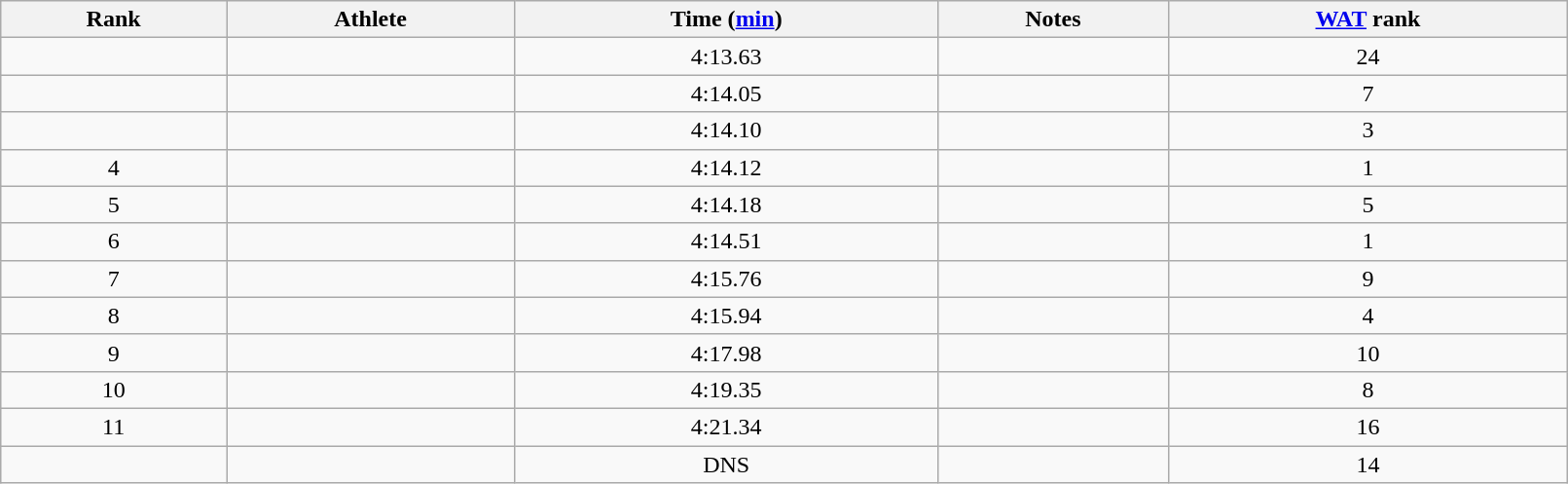<table class="wikitable"  width=85%>
<tr>
<th>Rank</th>
<th>Athlete</th>
<th>Time (<a href='#'>min</a>)</th>
<th>Notes</th>
<th><a href='#'>WAT</a> rank</th>
</tr>
<tr align="center">
<td></td>
<td align="left"></td>
<td>4:13.63</td>
<td></td>
<td>24</td>
</tr>
<tr align="center">
<td></td>
<td align="left"></td>
<td>4:14.05</td>
<td></td>
<td>7</td>
</tr>
<tr align="center">
<td></td>
<td align="left"></td>
<td>4:14.10</td>
<td></td>
<td>3</td>
</tr>
<tr align="center">
<td>4</td>
<td align="left"></td>
<td>4:14.12</td>
<td></td>
<td>1</td>
</tr>
<tr align="center">
<td>5</td>
<td align="left"></td>
<td>4:14.18</td>
<td></td>
<td>5</td>
</tr>
<tr align="center">
<td>6</td>
<td align="left"></td>
<td>4:14.51</td>
<td></td>
<td>1</td>
</tr>
<tr align="center">
<td>7</td>
<td align="left"></td>
<td>4:15.76</td>
<td></td>
<td>9</td>
</tr>
<tr align="center">
<td>8</td>
<td align="left"></td>
<td>4:15.94</td>
<td></td>
<td>4</td>
</tr>
<tr align="center">
<td>9</td>
<td align="left"></td>
<td>4:17.98</td>
<td></td>
<td>10</td>
</tr>
<tr align="center">
<td>10</td>
<td align="left"></td>
<td>4:19.35</td>
<td></td>
<td>8</td>
</tr>
<tr align="center">
<td>11</td>
<td align="left"></td>
<td>4:21.34</td>
<td></td>
<td>16</td>
</tr>
<tr align="center">
<td></td>
<td align="left"></td>
<td>DNS</td>
<td></td>
<td>14</td>
</tr>
</table>
